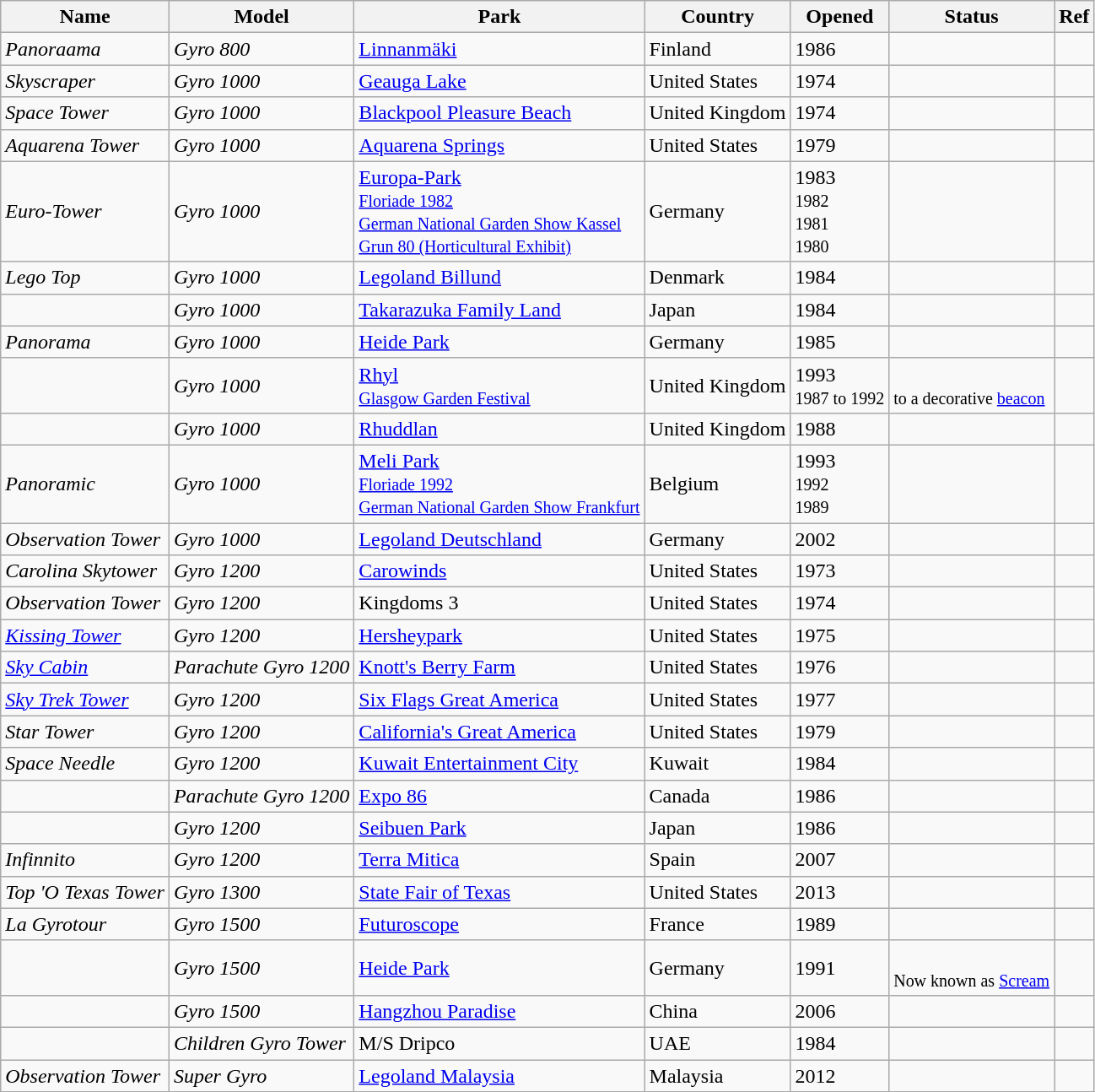<table class= "wikitable sortable">
<tr>
<th>Name</th>
<th>Model</th>
<th>Park</th>
<th>Country</th>
<th>Opened</th>
<th>Status</th>
<th class="unsortable">Ref</th>
</tr>
<tr>
<td><em>Panoraama</em></td>
<td><em>Gyro 800</em></td>
<td><a href='#'>Linnanmäki</a></td>
<td> Finland</td>
<td>1986</td>
<td></td>
<td></td>
</tr>
<tr>
<td><em>Skyscraper</em></td>
<td><em>Gyro 1000</em></td>
<td><a href='#'>Geauga Lake</a></td>
<td> United States</td>
<td>1974</td>
<td></td>
<td></td>
</tr>
<tr>
<td><em>Space Tower</em></td>
<td><em>Gyro 1000</em></td>
<td><a href='#'>Blackpool Pleasure Beach</a></td>
<td> United Kingdom</td>
<td>1974</td>
<td></td>
<td></td>
</tr>
<tr>
<td><em>Aquarena Tower</em></td>
<td><em>Gyro 1000</em></td>
<td><a href='#'>Aquarena Springs</a></td>
<td> United States</td>
<td>1979</td>
<td></td>
<td></td>
</tr>
<tr>
<td><em>Euro-Tower</em></td>
<td><em>Gyro 1000</em></td>
<td><a href='#'>Europa-Park</a><br><small><a href='#'>Floriade 1982</a><br><a href='#'>German National Garden Show Kassel</a><br><a href='#'>Grun 80 (Horticultural Exhibit)</a></small></td>
<td> Germany</td>
<td>1983<br><small>1982<br>1981<br>1980</small></td>
<td></td>
<td></td>
</tr>
<tr>
<td><em>Lego Top</em></td>
<td><em>Gyro 1000</em></td>
<td><a href='#'>Legoland Billund</a></td>
<td> Denmark</td>
<td>1984</td>
<td></td>
<td></td>
</tr>
<tr>
<td></td>
<td><em>Gyro 1000</em></td>
<td><a href='#'>Takarazuka Family Land</a></td>
<td> Japan</td>
<td>1984</td>
<td></td>
<td></td>
</tr>
<tr>
<td><em>Panorama</em></td>
<td><em>Gyro 1000</em></td>
<td><a href='#'>Heide Park</a></td>
<td> Germany</td>
<td>1985</td>
<td></td>
<td></td>
</tr>
<tr>
<td></td>
<td><em>Gyro 1000</em></td>
<td><a href='#'>Rhyl</a><br><small><a href='#'>Glasgow Garden Festival</a></small></td>
<td> United Kingdom</td>
<td>1993<br><small>1987 to 1992</small></td>
<td><br><small>to a decorative <a href='#'>beacon</a></small></td>
<td><br></td>
</tr>
<tr>
<td></td>
<td><em>Gyro 1000</em></td>
<td><a href='#'>Rhuddlan</a></td>
<td> United Kingdom</td>
<td>1988</td>
<td></td>
<td></td>
</tr>
<tr>
<td><em>Panoramic</em></td>
<td><em>Gyro 1000</em></td>
<td><a href='#'>Meli Park</a><br><small><a href='#'>Floriade 1992</a><br><a href='#'>German National Garden Show Frankfurt</a></small></td>
<td> Belgium</td>
<td>1993<br><small>1992<br>1989</small></td>
<td></td>
<td></td>
</tr>
<tr>
<td><em>Observation Tower</em></td>
<td><em>Gyro 1000</em></td>
<td><a href='#'>Legoland Deutschland</a></td>
<td> Germany</td>
<td>2002</td>
<td></td>
<td></td>
</tr>
<tr>
<td><em>Carolina Skytower</em></td>
<td><em>Gyro 1200</em></td>
<td><a href='#'>Carowinds</a></td>
<td> United States</td>
<td>1973</td>
<td></td>
<td></td>
</tr>
<tr>
<td><em>Observation Tower</em></td>
<td><em>Gyro 1200</em></td>
<td>Kingdoms 3</td>
<td> United States</td>
<td>1974</td>
<td></td>
<td></td>
</tr>
<tr>
<td><em><a href='#'>Kissing Tower</a></em></td>
<td><em>Gyro 1200</em></td>
<td><a href='#'>Hersheypark</a></td>
<td> United States</td>
<td>1975</td>
<td></td>
<td></td>
</tr>
<tr>
<td><em><a href='#'>Sky Cabin</a></em></td>
<td><em>Parachute Gyro 1200</em></td>
<td><a href='#'>Knott's Berry Farm</a></td>
<td> United States</td>
<td>1976</td>
<td></td>
<td></td>
</tr>
<tr>
<td><em><a href='#'>Sky Trek Tower</a></em></td>
<td><em>Gyro 1200</em></td>
<td><a href='#'>Six Flags Great America</a></td>
<td> United States</td>
<td>1977</td>
<td></td>
<td></td>
</tr>
<tr>
<td><em>Star Tower</em></td>
<td><em>Gyro 1200</em></td>
<td><a href='#'>California's Great America</a></td>
<td> United States</td>
<td>1979</td>
<td></td>
<td></td>
</tr>
<tr>
<td><em>Space Needle</em></td>
<td><em>Gyro 1200</em></td>
<td><a href='#'>Kuwait Entertainment City</a></td>
<td> Kuwait</td>
<td>1984</td>
<td></td>
<td></td>
</tr>
<tr>
<td></td>
<td><em>Parachute Gyro 1200</em></td>
<td><a href='#'>Expo 86</a></td>
<td> Canada</td>
<td>1986</td>
<td></td>
<td></td>
</tr>
<tr>
<td></td>
<td><em>Gyro 1200</em></td>
<td><a href='#'>Seibuen Park</a></td>
<td> Japan</td>
<td>1986</td>
<td></td>
<td></td>
</tr>
<tr>
<td><em>Infinnito</em></td>
<td><em>Gyro 1200</em></td>
<td><a href='#'>Terra Mitica</a></td>
<td> Spain</td>
<td>2007</td>
<td></td>
<td></td>
</tr>
<tr>
<td><em>Top 'O Texas Tower</em></td>
<td><em>Gyro 1300</em></td>
<td><a href='#'>State Fair of Texas</a></td>
<td> United States</td>
<td>2013</td>
<td></td>
<td></td>
</tr>
<tr>
<td><em>La Gyrotour</em></td>
<td><em>Gyro 1500</em></td>
<td><a href='#'>Futuroscope</a></td>
<td> France</td>
<td>1989</td>
<td></td>
<td></td>
</tr>
<tr>
<td></td>
<td><em>Gyro 1500</em></td>
<td><a href='#'>Heide Park</a></td>
<td> Germany</td>
<td>1991</td>
<td><br><small>Now known as <a href='#'>Scream</a></small></td>
<td></td>
</tr>
<tr>
<td></td>
<td><em>Gyro 1500</em></td>
<td><a href='#'>Hangzhou Paradise</a></td>
<td> China</td>
<td>2006</td>
<td></td>
<td></td>
</tr>
<tr>
<td><em></em></td>
<td><em>Children Gyro Tower</em></td>
<td>M/S Dripco</td>
<td> UAE</td>
<td>1984</td>
<td></td>
<td></td>
</tr>
<tr>
<td><em>Observation Tower</em></td>
<td><em>Super Gyro</em></td>
<td><a href='#'>Legoland Malaysia</a></td>
<td> Malaysia</td>
<td>2012</td>
<td></td>
<td></td>
</tr>
<tr>
</tr>
</table>
